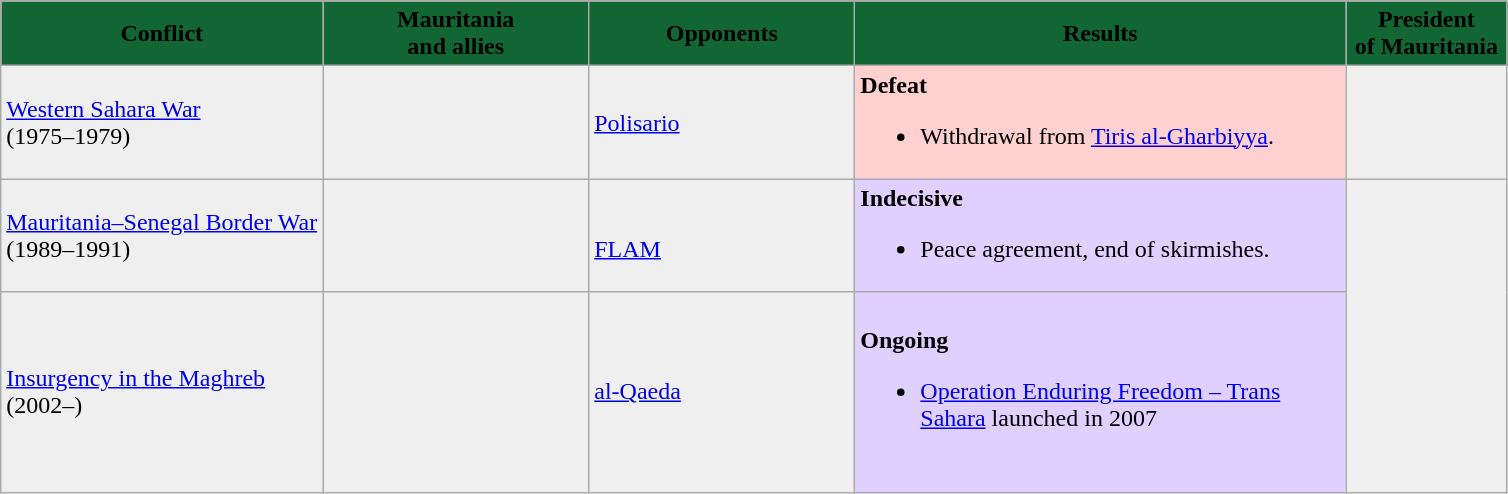<table class="wikitable">
<tr>
<th rowspan="1" style="background:#116633" width=""><span>Conflict</span></th>
<th rowspan="1" style="background:#116633" width="170px"><span>Mauritania <br> and allies</span></th>
<th rowspan="1" style="background:#116633" width="170px"><span>Opponents</span></th>
<th rowspan="1" style="background:#116633" width="320px"><span>Results</span></th>
<th rowspan="1" style="background:#116633" width="100px"><span>President <br> of Mauritania</span></th>
</tr>
<tr>
<td style="background:#efefef"><a href='#'>Western Sahara War</a><br>(1975–1979)</td>
<td style="background:#efefef"><br><br></td>
<td style="background:#efefef"> <a href='#'>Polisario</a></td>
<td style="background:#FFD0D0"><strong>Defeat</strong><br><ul><li>Withdrawal from <a href='#'>Tiris al-Gharbiyya</a>.</li></ul></td>
<td style="background:#efefef"></td>
</tr>
<tr>
<td style="background:#efefef"><a href='#'>Mauritania–Senegal Border War</a><br>(1989–1991)</td>
<td style="background:#efefef"></td>
<td style="background:#efefef"><br> <a href='#'>FLAM</a></td>
<td style="background:#E0D0FF"><strong>Indecisive</strong><br><ul><li>Peace agreement, end of skirmishes.</li></ul></td>
<td rowspan="2" style="background:#efefef"></td>
</tr>
<tr>
<td style="background:#efefef"><a href='#'>Insurgency in the Maghreb</a><br>(2002–)</td>
<td style="background:#efefef"><br><br><br><br><br><br><br></td>
<td style="background:#efefef"> <a href='#'>al-Qaeda</a></td>
<td style="background:#E0D0FF"><strong>Ongoing</strong><br><ul><li><a href='#'>Operation Enduring Freedom – Trans Sahara</a> launched in 2007</li></ul></td>
</tr>
</table>
